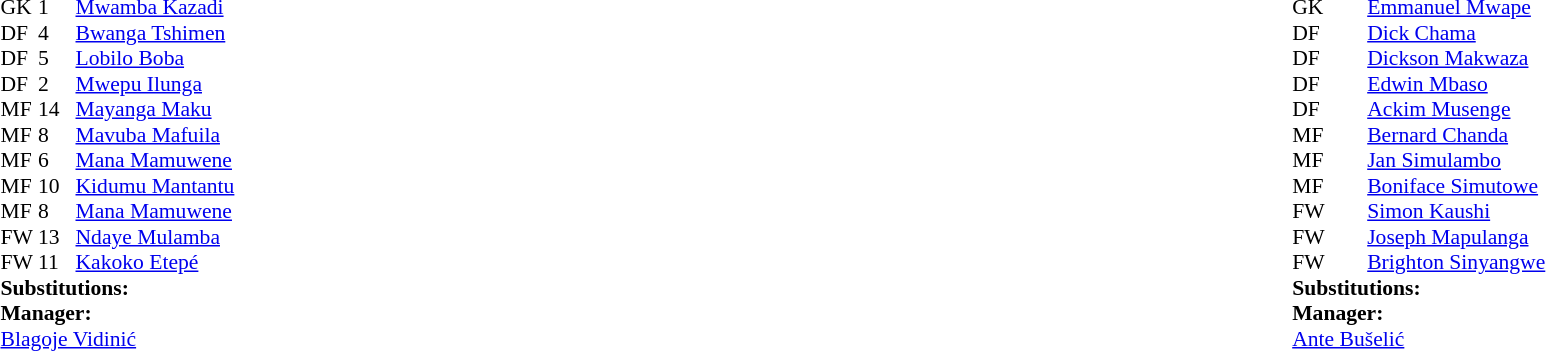<table width="100%">
<tr>
<td valign="top" width="50%"><br><table style="font-size: 90%" cellspacing="0" cellpadding="0">
<tr>
<th width="25"></th>
<th width="25"></th>
</tr>
<tr>
<td>GK</td>
<td>1</td>
<td><a href='#'>Mwamba Kazadi</a></td>
</tr>
<tr>
<td>DF</td>
<td>4</td>
<td><a href='#'>Bwanga Tshimen</a></td>
</tr>
<tr>
<td>DF</td>
<td>5</td>
<td><a href='#'>Lobilo Boba</a></td>
</tr>
<tr>
<td>DF</td>
<td>2</td>
<td><a href='#'>Mwepu Ilunga</a></td>
</tr>
<tr>
<td>MF</td>
<td>14</td>
<td><a href='#'>Mayanga Maku</a></td>
</tr>
<tr>
<td>MF</td>
<td>8</td>
<td><a href='#'>Mavuba Mafuila</a></td>
</tr>
<tr>
<td>MF</td>
<td>6</td>
<td><a href='#'>Mana Mamuwene</a></td>
</tr>
<tr>
<td>MF</td>
<td>10</td>
<td><a href='#'>Kidumu Mantantu</a></td>
</tr>
<tr>
<td>MF</td>
<td>8</td>
<td><a href='#'>Mana Mamuwene</a></td>
</tr>
<tr>
<td>FW</td>
<td>13</td>
<td><a href='#'>Ndaye Mulamba</a></td>
</tr>
<tr>
<td>FW</td>
<td>11</td>
<td><a href='#'>Kakoko Etepé</a></td>
</tr>
<tr>
<td colspan=3><strong>Substitutions:</strong></td>
</tr>
<tr>
<td colspan=3><strong>Manager:</strong></td>
</tr>
<tr>
<td colspan=3> <a href='#'>Blagoje Vidinić</a></td>
</tr>
</table>
</td>
<td valign="top"></td>
<td valign="top" width="50%"><br><table style="font-size: 90%" cellspacing="0" cellpadding="0"  align="center">
<tr>
<th width=25></th>
<th width=25></th>
</tr>
<tr>
<td>GK</td>
<td></td>
<td><a href='#'>Emmanuel Mwape</a></td>
</tr>
<tr>
<td>DF</td>
<td></td>
<td><a href='#'>Dick Chama</a></td>
</tr>
<tr>
<td>DF</td>
<td></td>
<td><a href='#'>Dickson Makwaza</a></td>
</tr>
<tr>
<td>DF</td>
<td></td>
<td><a href='#'>Edwin Mbaso</a></td>
</tr>
<tr>
<td>DF</td>
<td></td>
<td><a href='#'>Ackim Musenge</a></td>
</tr>
<tr>
<td>MF</td>
<td></td>
<td><a href='#'>Bernard Chanda</a></td>
</tr>
<tr>
<td>MF</td>
<td></td>
<td><a href='#'>Jan Simulambo</a></td>
</tr>
<tr>
<td>MF</td>
<td></td>
<td><a href='#'>Boniface Simutowe</a></td>
</tr>
<tr>
<td>FW</td>
<td></td>
<td><a href='#'>Simon Kaushi</a></td>
</tr>
<tr>
<td>FW</td>
<td></td>
<td><a href='#'>Joseph Mapulanga</a></td>
</tr>
<tr>
<td>FW</td>
<td></td>
<td><a href='#'>Brighton Sinyangwe</a></td>
</tr>
<tr>
<td colspan=3><strong>Substitutions:</strong></td>
</tr>
<tr>
<td colspan=3><strong>Manager:</strong></td>
</tr>
<tr>
<td colspan=4> <a href='#'>Ante Bušelić</a></td>
</tr>
</table>
</td>
</tr>
</table>
